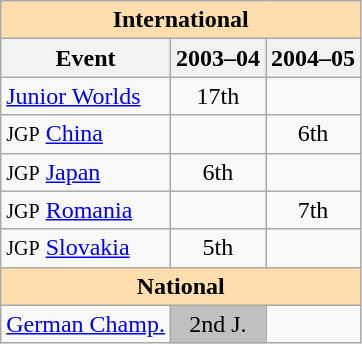<table class="wikitable" style="text-align:center">
<tr>
<th style="background-color: #ffdead; " colspan=3 align=center><strong>International</strong></th>
</tr>
<tr>
<th>Event</th>
<th>2003–04</th>
<th>2004–05</th>
</tr>
<tr>
<td align=left><a href='#'>Junior Worlds</a></td>
<td>17th</td>
<td></td>
</tr>
<tr>
<td align=left><small>JGP</small> <a href='#'>China</a></td>
<td></td>
<td>6th</td>
</tr>
<tr>
<td align=left><small>JGP</small> <a href='#'>Japan</a></td>
<td>6th</td>
<td></td>
</tr>
<tr>
<td align=left><small>JGP</small> <a href='#'>Romania</a></td>
<td></td>
<td>7th</td>
</tr>
<tr>
<td align=left><small>JGP</small> <a href='#'>Slovakia</a></td>
<td>5th</td>
<td></td>
</tr>
<tr>
<th style="background-color: #ffdead; " colspan=3 align=center><strong>National</strong></th>
</tr>
<tr>
<td align=left><a href='#'>German Champ.</a></td>
<td bgcolor=silver>2nd J.</td>
<td></td>
</tr>
</table>
